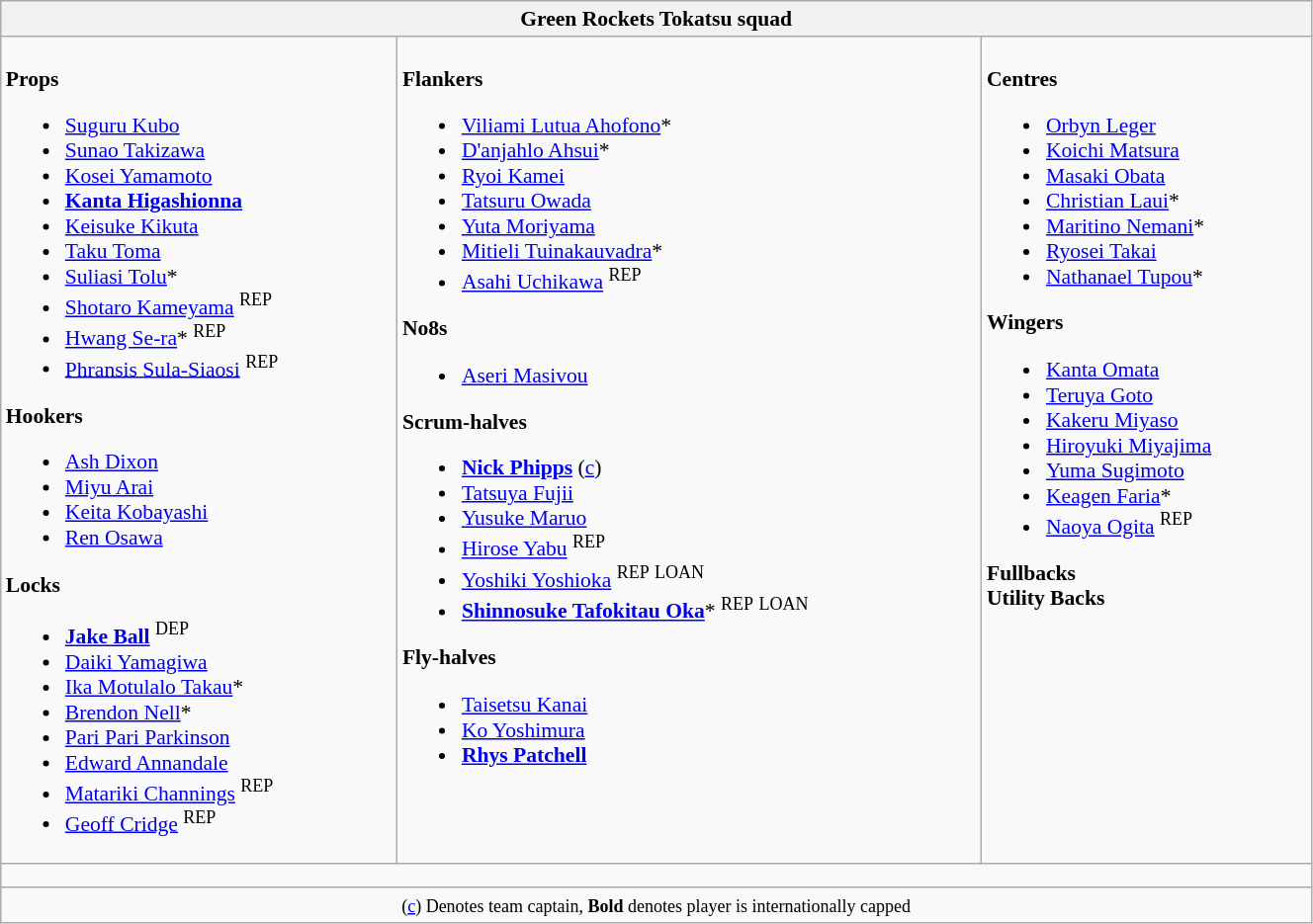<table class="wikitable" style="text-align:left; font-size:90%; width:70%">
<tr>
<th colspan="100%">Green Rockets Tokatsu squad</th>
</tr>
<tr valign="top">
<td><br><strong>Props</strong><ul><li> <a href='#'>Suguru Kubo</a></li><li> <a href='#'>Sunao Takizawa</a></li><li> <a href='#'>Kosei Yamamoto</a></li><li> <strong><a href='#'>Kanta Higashionna</a></strong></li><li> <a href='#'>Keisuke Kikuta</a></li><li> <a href='#'>Taku Toma</a></li><li> <a href='#'>Suliasi Tolu</a>*</li><li> <a href='#'>Shotaro Kameyama</a> <sup>REP</sup></li><li> <a href='#'>Hwang Se-ra</a>* <sup>REP</sup></li><li> <a href='#'>Phransis Sula-Siaosi</a> <sup>REP</sup></li></ul><strong>Hookers</strong><ul><li> <a href='#'>Ash Dixon</a></li><li> <a href='#'>Miyu Arai</a></li><li> <a href='#'>Keita Kobayashi</a></li><li> <a href='#'>Ren Osawa</a></li></ul><strong>Locks</strong><ul><li> <strong><a href='#'>Jake Ball</a></strong> <sup>DEP</sup> </li><li> <a href='#'>Daiki Yamagiwa</a></li><li> <a href='#'>Ika Motulalo Takau</a>*</li><li> <a href='#'>Brendon Nell</a>*</li><li> <a href='#'>Pari Pari Parkinson</a></li><li> <a href='#'>Edward Annandale</a></li><li> <a href='#'>Matariki Channings</a> <sup>REP</sup></li><li> <a href='#'>Geoff Cridge</a> <sup>REP</sup></li></ul></td>
<td><br><strong>Flankers</strong><ul><li> <a href='#'>Viliami Lutua Ahofono</a>*</li><li> <a href='#'>D'anjahlo Ahsui</a>*</li><li> <a href='#'>Ryoi Kamei</a></li><li> <a href='#'>Tatsuru Owada</a></li><li> <a href='#'>Yuta Moriyama</a></li><li> <a href='#'>Mitieli Tuinakauvadra</a>*</li><li> <a href='#'>Asahi Uchikawa</a> <sup>REP</sup></li></ul><strong>No8s</strong><ul><li> <a href='#'>Aseri Masivou</a></li></ul><strong>Scrum-halves</strong><ul><li> <strong><a href='#'>Nick Phipps</a></strong> (<a href='#'>c</a>)</li><li> <a href='#'>Tatsuya Fujii</a></li><li> <a href='#'>Yusuke Maruo</a></li><li> <a href='#'>Hirose Yabu</a> <sup>REP</sup></li><li> <a href='#'>Yoshiki Yoshioka</a> <sup>REP</sup> <sup>LOAN</sup> </li><li> <strong><a href='#'>Shinnosuke Tafokitau Oka</a></strong>* <sup>REP</sup> <sup>LOAN</sup> </li></ul><strong>Fly-halves</strong><ul><li> <a href='#'>Taisetsu Kanai</a></li><li> <a href='#'>Ko Yoshimura</a></li><li> <strong><a href='#'>Rhys Patchell</a></strong></li></ul></td>
<td><br><strong>Centres</strong><ul><li> <a href='#'>Orbyn Leger</a></li><li> <a href='#'>Koichi Matsura</a></li><li> <a href='#'>Masaki Obata</a></li><li> <a href='#'>Christian Laui</a>*</li><li> <a href='#'>Maritino Nemani</a>*</li><li> <a href='#'>Ryosei Takai</a></li><li> <a href='#'>Nathanael Tupou</a>*</li></ul><strong>Wingers</strong><ul><li> <a href='#'>Kanta Omata</a></li><li> <a href='#'>Teruya Goto</a></li><li> <a href='#'>Kakeru Miyaso</a></li><li> <a href='#'>Hiroyuki Miyajima</a></li><li> <a href='#'>Yuma Sugimoto</a></li><li> <a href='#'>Keagen Faria</a>*</li><li> <a href='#'>Naoya Ogita</a> <sup>REP</sup></li></ul><strong>Fullbacks</strong><br><strong>Utility Backs</strong></td>
</tr>
<tr>
<td colspan="100%" style="height: 10px;"></td>
</tr>
<tr>
<td colspan="100%" style="text-align:center;"><small> (<a href='#'>c</a>) Denotes team captain, <strong>Bold</strong> denotes player is internationally capped</small></td>
</tr>
</table>
